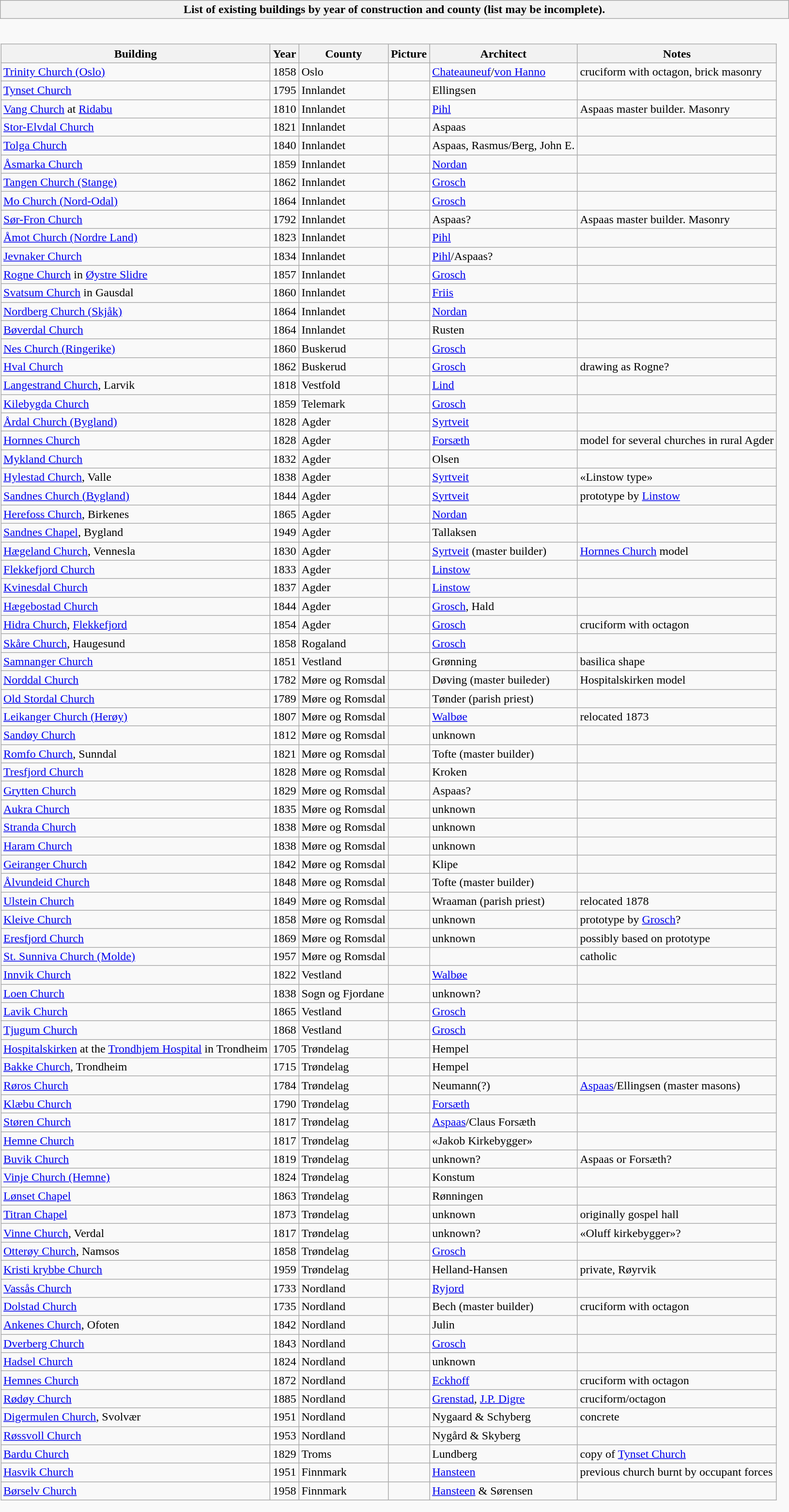<table class="wikitable collapsible collapsed" style="border:none">
<tr>
<th scope="col">List of existing buildings by year of construction and county (list may be incomplete).</th>
</tr>
<tr>
<td style="padding:0;border:none"><br><table class="wikitable sortable" border="1">
<tr>
<th>Building</th>
<th>Year</th>
<th>County</th>
<th>Picture</th>
<th>Architect</th>
<th>Notes</th>
</tr>
<tr>
<td><a href='#'>Trinity Church (Oslo)</a></td>
<td>1858</td>
<td>Oslo</td>
<td></td>
<td><a href='#'>Chateauneuf</a>/<a href='#'>von Hanno</a></td>
<td>cruciform with octagon, brick masonry</td>
</tr>
<tr>
<td><a href='#'>Tynset Church</a></td>
<td>1795</td>
<td>Innlandet</td>
<td></td>
<td>Ellingsen</td>
<td></td>
</tr>
<tr>
<td><a href='#'>Vang Church</a> at <a href='#'>Ridabu</a></td>
<td>1810</td>
<td>Innlandet</td>
<td></td>
<td><a href='#'>Pihl</a></td>
<td>Aspaas master builder. Masonry</td>
</tr>
<tr>
<td><a href='#'>Stor-Elvdal Church</a></td>
<td>1821</td>
<td>Innlandet</td>
<td></td>
<td>Aspaas</td>
</tr>
<tr>
<td><a href='#'>Tolga Church</a></td>
<td>1840</td>
<td>Innlandet</td>
<td></td>
<td>Aspaas, Rasmus/Berg, John E.</td>
<td></td>
</tr>
<tr>
<td><a href='#'>Åsmarka Church</a></td>
<td>1859</td>
<td>Innlandet</td>
<td></td>
<td><a href='#'>Nordan</a></td>
<td></td>
</tr>
<tr>
<td><a href='#'>Tangen Church (Stange)</a></td>
<td>1862</td>
<td>Innlandet</td>
<td></td>
<td><a href='#'>Grosch</a></td>
<td></td>
</tr>
<tr>
<td><a href='#'>Mo Church (Nord-Odal)</a></td>
<td>1864</td>
<td>Innlandet</td>
<td></td>
<td><a href='#'>Grosch</a></td>
<td></td>
</tr>
<tr>
<td><a href='#'>Sør-Fron Church</a></td>
<td>1792</td>
<td>Innlandet</td>
<td></td>
<td>Aspaas?</td>
<td>Aspaas master builder. Masonry</td>
</tr>
<tr>
<td><a href='#'>Åmot Church (Nordre Land)</a></td>
<td>1823</td>
<td>Innlandet</td>
<td></td>
<td><a href='#'>Pihl</a></td>
<td></td>
</tr>
<tr>
<td><a href='#'>Jevnaker Church</a></td>
<td>1834</td>
<td>Innlandet</td>
<td></td>
<td><a href='#'>Pihl</a>/Aspaas?</td>
<td></td>
</tr>
<tr>
<td><a href='#'>Rogne Church</a> in <a href='#'>Øystre Slidre</a></td>
<td>1857</td>
<td>Innlandet</td>
<td></td>
<td><a href='#'>Grosch</a></td>
<td></td>
</tr>
<tr>
<td><a href='#'>Svatsum Church</a> in Gausdal</td>
<td>1860</td>
<td>Innlandet</td>
<td></td>
<td><a href='#'>Friis</a></td>
<td></td>
</tr>
<tr>
<td><a href='#'>Nordberg Church (Skjåk)</a></td>
<td>1864</td>
<td>Innlandet</td>
<td></td>
<td><a href='#'>Nordan</a></td>
<td></td>
</tr>
<tr>
<td><a href='#'>Bøverdal Church</a></td>
<td>1864</td>
<td>Innlandet</td>
<td></td>
<td>Rusten</td>
<td></td>
</tr>
<tr>
<td><a href='#'>Nes Church (Ringerike)</a></td>
<td>1860</td>
<td>Buskerud</td>
<td></td>
<td><a href='#'>Grosch</a></td>
<td></td>
</tr>
<tr>
<td><a href='#'>Hval Church</a></td>
<td>1862</td>
<td>Buskerud</td>
<td></td>
<td><a href='#'>Grosch</a></td>
<td>drawing as Rogne?</td>
</tr>
<tr>
<td><a href='#'>Langestrand Church</a>, Larvik</td>
<td>1818</td>
<td>Vestfold</td>
<td></td>
<td><a href='#'>Lind</a></td>
<td></td>
</tr>
<tr>
<td><a href='#'>Kilebygda Church</a></td>
<td>1859</td>
<td>Telemark</td>
<td></td>
<td><a href='#'>Grosch</a></td>
<td></td>
</tr>
<tr>
<td><a href='#'>Årdal Church (Bygland)</a></td>
<td>1828</td>
<td>Agder</td>
<td></td>
<td><a href='#'>Syrtveit</a></td>
<td></td>
</tr>
<tr>
<td><a href='#'>Hornnes Church</a></td>
<td>1828</td>
<td>Agder</td>
<td></td>
<td><a href='#'>Forsæth</a></td>
<td>model for several churches in rural Agder</td>
</tr>
<tr>
<td><a href='#'>Mykland Church</a></td>
<td>1832</td>
<td>Agder</td>
<td></td>
<td>Olsen</td>
<td></td>
</tr>
<tr>
<td><a href='#'>Hylestad Church</a>, Valle</td>
<td>1838</td>
<td>Agder</td>
<td></td>
<td><a href='#'>Syrtveit</a></td>
<td>«Linstow type»</td>
</tr>
<tr>
<td><a href='#'>Sandnes Church (Bygland)</a></td>
<td>1844</td>
<td>Agder</td>
<td></td>
<td><a href='#'>Syrtveit</a></td>
<td>prototype by <a href='#'>Linstow</a></td>
</tr>
<tr>
<td><a href='#'>Herefoss Church</a>, Birkenes</td>
<td>1865</td>
<td>Agder</td>
<td></td>
<td><a href='#'>Nordan</a></td>
<td></td>
</tr>
<tr>
<td><a href='#'>Sandnes Chapel</a>, Bygland</td>
<td>1949</td>
<td>Agder</td>
<td></td>
<td>Tallaksen</td>
<td></td>
</tr>
<tr>
<td><a href='#'>Hægeland Church</a>, Vennesla</td>
<td>1830</td>
<td>Agder</td>
<td></td>
<td><a href='#'>Syrtveit</a> (master builder)</td>
<td><a href='#'>Hornnes Church</a> model</td>
</tr>
<tr>
<td><a href='#'>Flekkefjord Church</a></td>
<td>1833</td>
<td>Agder</td>
<td></td>
<td><a href='#'>Linstow</a></td>
<td></td>
</tr>
<tr>
<td><a href='#'>Kvinesdal Church</a></td>
<td>1837</td>
<td>Agder</td>
<td></td>
<td><a href='#'>Linstow</a></td>
<td></td>
</tr>
<tr>
<td><a href='#'>Hægebostad Church</a></td>
<td>1844</td>
<td>Agder</td>
<td></td>
<td><a href='#'>Grosch</a>, Hald</td>
<td></td>
</tr>
<tr>
<td><a href='#'>Hidra Church</a>, <a href='#'>Flekkefjord</a></td>
<td>1854</td>
<td>Agder</td>
<td></td>
<td><a href='#'>Grosch</a></td>
<td>cruciform with octagon</td>
</tr>
<tr>
<td><a href='#'>Skåre Church</a>, Haugesund</td>
<td>1858</td>
<td>Rogaland</td>
<td></td>
<td><a href='#'>Grosch</a></td>
</tr>
<tr>
<td><a href='#'>Samnanger Church</a></td>
<td>1851</td>
<td>Vestland</td>
<td></td>
<td>Grønning</td>
<td>basilica shape</td>
</tr>
<tr>
<td><a href='#'>Norddal Church</a></td>
<td>1782</td>
<td>Møre og Romsdal</td>
<td></td>
<td>Døving (master buileder)</td>
<td>Hospitalskirken model</td>
</tr>
<tr>
<td><a href='#'>Old Stordal Church</a></td>
<td>1789</td>
<td>Møre og Romsdal</td>
<td></td>
<td>Tønder (parish priest)</td>
</tr>
<tr>
<td><a href='#'>Leikanger Church (Herøy)</a></td>
<td>1807</td>
<td>Møre og Romsdal</td>
<td></td>
<td><a href='#'>Walbøe</a></td>
<td>relocated 1873</td>
</tr>
<tr>
<td><a href='#'>Sandøy Church</a></td>
<td>1812</td>
<td>Møre og Romsdal</td>
<td></td>
<td>unknown</td>
<td></td>
</tr>
<tr>
<td><a href='#'>Romfo Church</a>, Sunndal</td>
<td>1821</td>
<td>Møre og Romsdal</td>
<td></td>
<td>Tofte (master builder)</td>
<td></td>
</tr>
<tr>
<td><a href='#'>Tresfjord Church</a></td>
<td>1828</td>
<td>Møre og Romsdal</td>
<td></td>
<td>Kroken</td>
<td></td>
</tr>
<tr>
<td><a href='#'>Grytten Church</a></td>
<td>1829</td>
<td>Møre og Romsdal</td>
<td></td>
<td>Aspaas?</td>
<td></td>
</tr>
<tr>
<td><a href='#'>Aukra Church</a></td>
<td>1835</td>
<td>Møre og Romsdal</td>
<td></td>
<td>unknown</td>
<td></td>
</tr>
<tr>
<td><a href='#'>Stranda Church</a></td>
<td>1838</td>
<td>Møre og Romsdal</td>
<td></td>
<td>unknown</td>
<td></td>
</tr>
<tr>
<td><a href='#'>Haram Church</a></td>
<td>1838</td>
<td>Møre og Romsdal</td>
<td></td>
<td>unknown</td>
<td></td>
</tr>
<tr>
<td><a href='#'>Geiranger Church</a></td>
<td>1842</td>
<td>Møre og Romsdal</td>
<td></td>
<td>Klipe</td>
<td></td>
</tr>
<tr>
<td><a href='#'>Ålvundeid Church</a></td>
<td>1848</td>
<td>Møre og Romsdal</td>
<td></td>
<td>Tofte (master builder)</td>
<td></td>
</tr>
<tr>
<td><a href='#'>Ulstein Church</a></td>
<td>1849</td>
<td>Møre og Romsdal</td>
<td></td>
<td>Wraaman (parish priest)</td>
<td>relocated 1878</td>
</tr>
<tr>
<td><a href='#'>Kleive Church</a></td>
<td>1858</td>
<td>Møre og Romsdal</td>
<td></td>
<td>unknown</td>
<td>prototype by <a href='#'>Grosch</a>?</td>
</tr>
<tr>
<td><a href='#'>Eresfjord Church</a></td>
<td>1869</td>
<td>Møre og Romsdal</td>
<td></td>
<td>unknown</td>
<td>possibly based on prototype</td>
</tr>
<tr>
<td><a href='#'>St. Sunniva Church (Molde)</a></td>
<td>1957</td>
<td>Møre og Romsdal</td>
<td></td>
<td></td>
<td>catholic</td>
</tr>
<tr>
<td><a href='#'>Innvik Church</a></td>
<td>1822</td>
<td>Vestland</td>
<td></td>
<td><a href='#'>Walbøe</a></td>
<td></td>
</tr>
<tr>
<td><a href='#'>Loen Church</a></td>
<td>1838</td>
<td>Sogn og Fjordane</td>
<td></td>
<td>unknown?</td>
</tr>
<tr>
<td><a href='#'>Lavik Church</a></td>
<td>1865</td>
<td>Vestland</td>
<td></td>
<td><a href='#'>Grosch</a></td>
<td></td>
</tr>
<tr>
<td><a href='#'>Tjugum Church</a></td>
<td>1868</td>
<td>Vestland</td>
<td></td>
<td><a href='#'>Grosch</a></td>
</tr>
<tr>
<td><a href='#'>Hospitalskirken</a> at the <a href='#'>Trondhjem Hospital</a> in Trondheim</td>
<td>1705</td>
<td>Trøndelag</td>
<td></td>
<td>Hempel</td>
<td></td>
</tr>
<tr>
<td><a href='#'>Bakke Church</a>, Trondheim</td>
<td>1715</td>
<td>Trøndelag</td>
<td></td>
<td>Hempel</td>
<td></td>
</tr>
<tr>
<td><a href='#'>Røros Church</a></td>
<td>1784</td>
<td>Trøndelag</td>
<td></td>
<td>Neumann(?)</td>
<td><a href='#'>Aspaas</a>/Ellingsen (master masons)</td>
</tr>
<tr>
<td><a href='#'>Klæbu Church</a></td>
<td>1790</td>
<td>Trøndelag</td>
<td></td>
<td><a href='#'>Forsæth</a></td>
<td></td>
</tr>
<tr>
<td><a href='#'>Støren Church</a></td>
<td>1817</td>
<td>Trøndelag</td>
<td></td>
<td><a href='#'>Aspaas</a>/Claus Forsæth</td>
<td></td>
</tr>
<tr>
<td><a href='#'>Hemne Church</a></td>
<td>1817</td>
<td>Trøndelag</td>
<td></td>
<td>«Jakob Kirkebygger»</td>
<td></td>
</tr>
<tr>
<td><a href='#'>Buvik Church</a></td>
<td>1819</td>
<td>Trøndelag</td>
<td></td>
<td>unknown?</td>
<td>Aspaas or Forsæth?</td>
</tr>
<tr>
<td><a href='#'>Vinje Church (Hemne)</a></td>
<td>1824</td>
<td>Trøndelag</td>
<td></td>
<td>Konstum</td>
<td></td>
</tr>
<tr>
<td><a href='#'>Lønset Chapel</a></td>
<td>1863</td>
<td>Trøndelag</td>
<td></td>
<td>Rønningen</td>
<td></td>
</tr>
<tr>
<td><a href='#'>Titran Chapel</a></td>
<td>1873</td>
<td>Trøndelag</td>
<td></td>
<td>unknown</td>
<td>originally gospel hall</td>
</tr>
<tr>
<td><a href='#'>Vinne Church</a>, Verdal</td>
<td>1817</td>
<td>Trøndelag</td>
<td></td>
<td>unknown?</td>
<td>«Oluff kirkebygger»?</td>
</tr>
<tr>
<td><a href='#'>Otterøy Church</a>, Namsos</td>
<td>1858</td>
<td>Trøndelag</td>
<td></td>
<td><a href='#'>Grosch</a></td>
</tr>
<tr>
<td><a href='#'>Kristi krybbe Church</a></td>
<td>1959</td>
<td>Trøndelag</td>
<td></td>
<td>Helland-Hansen</td>
<td>private, Røyrvik</td>
</tr>
<tr>
<td><a href='#'>Vassås Church</a></td>
<td>1733</td>
<td>Nordland</td>
<td></td>
<td><a href='#'>Ryjord</a></td>
</tr>
<tr>
<td><a href='#'>Dolstad Church</a></td>
<td>1735</td>
<td>Nordland</td>
<td></td>
<td>Bech (master builder)</td>
<td>cruciform with octagon</td>
</tr>
<tr>
<td><a href='#'>Ankenes Church</a>, Ofoten</td>
<td>1842</td>
<td>Nordland</td>
<td></td>
<td>Julin</td>
<td></td>
</tr>
<tr>
<td><a href='#'>Dverberg Church</a></td>
<td>1843</td>
<td>Nordland</td>
<td></td>
<td><a href='#'>Grosch</a></td>
<td></td>
</tr>
<tr>
<td><a href='#'>Hadsel Church</a></td>
<td>1824</td>
<td>Nordland</td>
<td></td>
<td>unknown</td>
<td></td>
</tr>
<tr>
<td><a href='#'>Hemnes Church</a></td>
<td>1872</td>
<td>Nordland</td>
<td></td>
<td><a href='#'>Eckhoff</a></td>
<td>cruciform with octagon</td>
</tr>
<tr>
<td><a href='#'>Rødøy Church</a></td>
<td>1885</td>
<td>Nordland</td>
<td></td>
<td><a href='#'>Grenstad</a>, <a href='#'>J.P. Digre</a></td>
<td>cruciform/octagon</td>
</tr>
<tr>
<td><a href='#'>Digermulen Church</a>, Svolvær</td>
<td>1951</td>
<td>Nordland</td>
<td></td>
<td>Nygaard & Schyberg</td>
<td>concrete</td>
</tr>
<tr>
<td><a href='#'>Røssvoll Church</a></td>
<td>1953</td>
<td>Nordland</td>
<td></td>
<td>Nygård & Skyberg</td>
<td></td>
</tr>
<tr>
<td><a href='#'>Bardu Church</a></td>
<td>1829</td>
<td>Troms</td>
<td></td>
<td>Lundberg</td>
<td>copy of <a href='#'>Tynset Church</a></td>
</tr>
<tr>
<td><a href='#'>Hasvik Church</a></td>
<td>1951</td>
<td>Finnmark</td>
<td></td>
<td><a href='#'>Hansteen</a></td>
<td>previous church burnt by occupant forces</td>
</tr>
<tr>
<td><a href='#'>Børselv Church</a></td>
<td>1958</td>
<td>Finnmark</td>
<td></td>
<td><a href='#'>Hansteen</a> & Sørensen</td>
<td></td>
</tr>
</table>
</td>
</tr>
</table>
